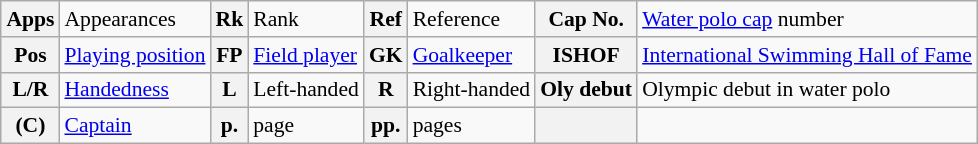<table class="wikitable" style="text-align: left; font-size: 90%; margin-left: 1em;">
<tr>
<th>Apps</th>
<td>Appearances</td>
<th>Rk</th>
<td>Rank</td>
<th>Ref</th>
<td>Reference</td>
<th>Cap No.</th>
<td><a href='#'>Water polo cap</a> number</td>
</tr>
<tr>
<th>Pos</th>
<td><a href='#'>Playing position</a></td>
<th>FP</th>
<td><a href='#'>Field player</a></td>
<th>GK</th>
<td><a href='#'>Goalkeeper</a></td>
<th>ISHOF</th>
<td><a href='#'>International Swimming Hall of Fame</a></td>
</tr>
<tr>
<th>L/R</th>
<td><a href='#'>Handedness</a></td>
<th>L</th>
<td>Left-handed</td>
<th>R</th>
<td>Right-handed</td>
<th>Oly debut</th>
<td>Olympic debut in water polo</td>
</tr>
<tr>
<th>(C)</th>
<td><a href='#'>Captain</a></td>
<th>p.</th>
<td>page</td>
<th>pp.</th>
<td>pages</td>
<th></th>
<td></td>
</tr>
</table>
